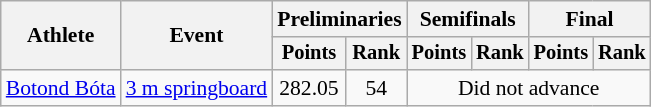<table class=wikitable style="font-size:90%;">
<tr>
<th rowspan="2">Athlete</th>
<th rowspan="2">Event</th>
<th colspan="2">Preliminaries</th>
<th colspan="2">Semifinals</th>
<th colspan="2">Final</th>
</tr>
<tr style="font-size:95%">
<th>Points</th>
<th>Rank</th>
<th>Points</th>
<th>Rank</th>
<th>Points</th>
<th>Rank</th>
</tr>
<tr align=center>
<td align=left><a href='#'>Botond Bóta</a></td>
<td align=left><a href='#'>3 m springboard</a></td>
<td>282.05</td>
<td>54</td>
<td colspan=4>Did not advance</td>
</tr>
</table>
